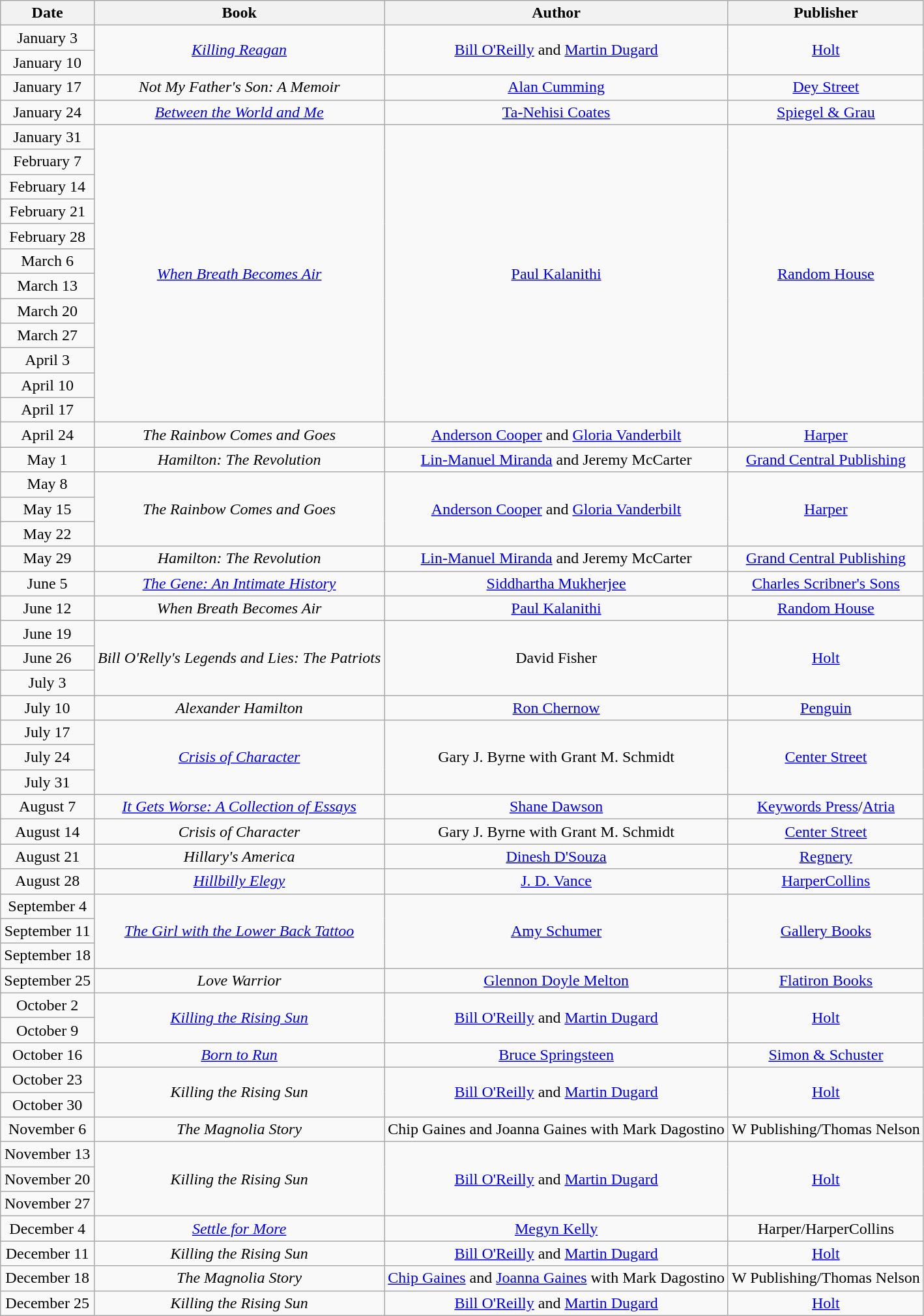<table class="wikitable" style="text-align: center">
<tr>
<th>Date</th>
<th>Book</th>
<th>Author</th>
<th>Publisher</th>
</tr>
<tr>
<td>January 3</td>
<td rowspan="2"><em><a href='#'>Killing Reagan</a></em></td>
<td rowspan="2"><a href='#'>Bill O'Reilly</a> and <a href='#'>Martin Dugard</a></td>
<td rowspan="2"><a href='#'>Holt</a></td>
</tr>
<tr>
<td>January 10</td>
</tr>
<tr>
<td>January 17</td>
<td><em>Not My Father's Son: A Memoir</em></td>
<td><a href='#'>Alan Cumming</a></td>
<td><a href='#'>Dey Street</a></td>
</tr>
<tr>
<td>January 24</td>
<td><em><a href='#'>Between the World and Me</a></em></td>
<td><a href='#'>Ta-Nehisi Coates</a></td>
<td><a href='#'>Spiegel & Grau</a></td>
</tr>
<tr>
<td>January 31</td>
<td rowspan="12"><em><a href='#'>When Breath Becomes Air</a></em></td>
<td rowspan="12"><a href='#'>Paul Kalanithi</a></td>
<td rowspan="12"><a href='#'>Random House</a></td>
</tr>
<tr>
<td>February 7</td>
</tr>
<tr>
<td>February 14</td>
</tr>
<tr>
<td>February 21</td>
</tr>
<tr>
<td>February 28</td>
</tr>
<tr>
<td>March 6</td>
</tr>
<tr>
<td>March 13</td>
</tr>
<tr>
<td>March 20</td>
</tr>
<tr>
<td>March 27</td>
</tr>
<tr>
<td>April 3</td>
</tr>
<tr>
<td>April 10</td>
</tr>
<tr>
<td>April 17</td>
</tr>
<tr>
<td>April 24</td>
<td><em>The Rainbow Comes and Goes</em></td>
<td><a href='#'>Anderson Cooper</a> and <a href='#'>Gloria Vanderbilt</a></td>
<td><a href='#'>Harper</a></td>
</tr>
<tr>
<td>May 1</td>
<td><em>Hamilton: The Revolution</em></td>
<td><a href='#'>Lin-Manuel Miranda</a> and Jeremy McCarter</td>
<td><a href='#'>Grand Central Publishing</a></td>
</tr>
<tr>
<td>May 8</td>
<td rowspan="3"><em>The Rainbow Comes and Goes</em></td>
<td rowspan="3"><a href='#'>Anderson Cooper</a> and <a href='#'>Gloria Vanderbilt</a></td>
<td rowspan="3"><a href='#'>Harper</a></td>
</tr>
<tr>
<td>May 15</td>
</tr>
<tr>
<td>May 22</td>
</tr>
<tr>
<td>May 29</td>
<td><em>Hamilton: The Revolution</em></td>
<td><a href='#'>Lin-Manuel Miranda</a> and Jeremy McCarter</td>
<td><a href='#'>Grand Central Publishing</a></td>
</tr>
<tr>
<td>June 5</td>
<td><em><a href='#'>The Gene: An Intimate History</a></em></td>
<td><a href='#'>Siddhartha Mukherjee</a></td>
<td><a href='#'>Charles Scribner's Sons</a></td>
</tr>
<tr>
<td>June 12</td>
<td><em>When Breath Becomes Air</em></td>
<td><a href='#'>Paul Kalanithi</a></td>
<td><a href='#'>Random House</a></td>
</tr>
<tr>
<td>June 19</td>
<td rowspan="3"><em>Bill O'Relly's Legends and Lies: The Patriots</em></td>
<td rowspan="3">David Fisher</td>
<td rowspan="3"><a href='#'>Holt</a></td>
</tr>
<tr>
<td>June 26</td>
</tr>
<tr>
<td>July 3</td>
</tr>
<tr>
<td>July 10</td>
<td><em>Alexander Hamilton</em></td>
<td><a href='#'>Ron Chernow</a></td>
<td><a href='#'>Penguin</a></td>
</tr>
<tr>
<td>July 17</td>
<td rowspan="3"><em><a href='#'>Crisis of Character</a></em></td>
<td rowspan="3">Gary J. Byrne with Grant M. Schmidt</td>
<td rowspan="3"><a href='#'>Center Street</a></td>
</tr>
<tr>
<td>July 24</td>
</tr>
<tr>
<td>July 31</td>
</tr>
<tr>
<td>August 7</td>
<td><em><a href='#'>It Gets Worse: A Collection of Essays</a></em></td>
<td><a href='#'>Shane Dawson</a></td>
<td><a href='#'>Keywords Press</a>/<a href='#'>Atria</a></td>
</tr>
<tr>
<td>August 14</td>
<td><em>Crisis of Character</em></td>
<td>Gary J. Byrne with Grant M. Schmidt</td>
<td><a href='#'>Center Street</a></td>
</tr>
<tr>
<td>August 21</td>
<td><em>Hillary's America</em></td>
<td><a href='#'>Dinesh D'Souza</a></td>
<td><a href='#'>Regnery</a></td>
</tr>
<tr>
<td>August 28</td>
<td><em><a href='#'>Hillbilly Elegy</a></em></td>
<td><a href='#'>J. D. Vance</a></td>
<td><a href='#'>HarperCollins</a></td>
</tr>
<tr>
<td>September 4</td>
<td rowspan="3"><em><a href='#'>The Girl with the Lower Back Tattoo</a></em></td>
<td rowspan="3"><a href='#'>Amy Schumer</a></td>
<td rowspan="3"><a href='#'>Gallery Books</a></td>
</tr>
<tr>
<td>September 11</td>
</tr>
<tr>
<td>September 18</td>
</tr>
<tr>
<td>September 25</td>
<td><em>Love Warrior</em></td>
<td><a href='#'>Glennon Doyle Melton</a></td>
<td><a href='#'>Flatiron Books</a></td>
</tr>
<tr>
<td>October 2</td>
<td rowspan="2"><em><a href='#'>Killing the Rising Sun</a></em></td>
<td rowspan="2"><a href='#'>Bill O'Reilly</a> and <a href='#'>Martin Dugard</a></td>
<td rowspan="2"><a href='#'>Holt</a></td>
</tr>
<tr>
<td>October 9</td>
</tr>
<tr>
<td>October 16</td>
<td><em><a href='#'>Born to Run</a></em></td>
<td><a href='#'>Bruce Springsteen</a></td>
<td><a href='#'>Simon & Schuster</a></td>
</tr>
<tr>
<td>October 23</td>
<td rowspan="2"><em>Killing the Rising Sun</em></td>
<td rowspan="2"><a href='#'>Bill O'Reilly</a> and <a href='#'>Martin Dugard</a></td>
<td rowspan="2"><a href='#'>Holt</a></td>
</tr>
<tr>
<td>October 30</td>
</tr>
<tr>
<td>November 6</td>
<td><em>The Magnolia Story</em></td>
<td>Chip Gaines and Joanna Gaines with Mark Dagostino</td>
<td>W Publishing/Thomas Nelson</td>
</tr>
<tr>
<td>November 13</td>
<td rowspan="3"><em>Killing the Rising Sun</em></td>
<td rowspan="3"><a href='#'>Bill O'Reilly</a> and <a href='#'>Martin Dugard</a></td>
<td rowspan="3"><a href='#'>Holt</a></td>
</tr>
<tr>
<td>November 20</td>
</tr>
<tr>
<td>November 27</td>
</tr>
<tr>
<td>December 4</td>
<td><em><a href='#'>Settle for More</a></em></td>
<td><a href='#'>Megyn Kelly</a></td>
<td>Harper/HarperCollins</td>
</tr>
<tr>
<td>December 11</td>
<td><em>Killing the Rising Sun</em></td>
<td><a href='#'>Bill O'Reilly</a> and <a href='#'>Martin Dugard</a></td>
<td><a href='#'>Holt</a></td>
</tr>
<tr>
<td>December 18</td>
<td><em>The Magnolia Story</em></td>
<td><a href='#'>Chip Gaines</a> and <a href='#'>Joanna Gaines</a> with Mark Dagostino</td>
<td>W Publishing/Thomas Nelson</td>
</tr>
<tr>
<td>December 25</td>
<td><em>Killing the Rising Sun</em></td>
<td><a href='#'>Bill O'Reilly</a> and <a href='#'>Martin Dugard</a></td>
<td><a href='#'>Holt</a></td>
</tr>
</table>
